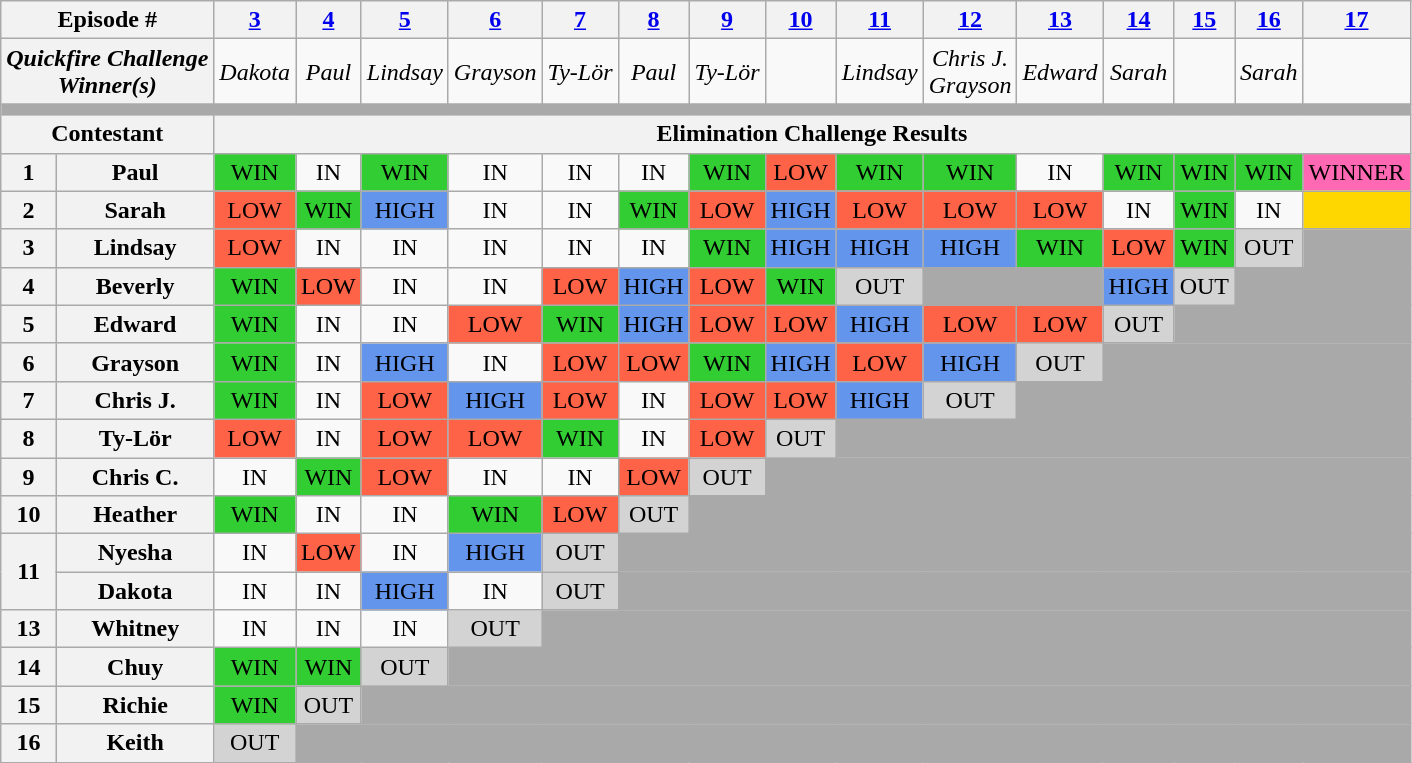<table class="wikitable" style="text-align:center; font-size:100%">
<tr>
<th colspan=2>Episode #</th>
<th><a href='#'>3</a></th>
<th><a href='#'>4</a></th>
<th><a href='#'>5</a></th>
<th><a href='#'>6</a></th>
<th><a href='#'>7</a></th>
<th><a href='#'>8</a></th>
<th><a href='#'>9</a></th>
<th><a href='#'>10</a></th>
<th><a href='#'>11</a></th>
<th><a href='#'>12</a></th>
<th><a href='#'>13</a></th>
<th><a href='#'>14</a></th>
<th><a href='#'>15</a></th>
<th><a href='#'>16</a></th>
<th><a href='#'>17</a></th>
</tr>
<tr>
<th colspan=2><em>Quickfire Challenge<br>Winner(s)</em></th>
<td><em>Dakota</em></td>
<td><em>Paul</em></td>
<td><em>Lindsay</em></td>
<td><em>Grayson</em></td>
<td><em>Ty-Lör</em></td>
<td><em>Paul</em></td>
<td><em>Ty-Lör</em></td>
<td></td>
<td><em>Lindsay</em></td>
<td><em>Chris J.</em><br><em>Grayson</em></td>
<td><em>Edward</em></td>
<td><em>Sarah</em></td>
<td></td>
<td><em>Sarah</em></td>
<td></td>
</tr>
<tr>
<td colspan="19" style="background:darkgrey;"></td>
</tr>
<tr>
<th colspan=2>Contestant</th>
<th colspan="17">Elimination Challenge Results</th>
</tr>
<tr>
<th>1</th>
<th>Paul</th>
<td style="background:limegreen;">WIN</td>
<td>IN</td>
<td style="background:limegreen;">WIN</td>
<td>IN</td>
<td>IN</td>
<td>IN</td>
<td style="background:limegreen;">WIN</td>
<td style="background:tomato;">LOW</td>
<td style="background:limegreen;">WIN</td>
<td style="background:limegreen;">WIN</td>
<td>IN</td>
<td style="background:limegreen;">WIN</td>
<td style="background:limegreen;">WIN</td>
<td style="background:limegreen;">WIN</td>
<td style="background:hotpink;">WINNER</td>
</tr>
<tr>
<th>2</th>
<th>Sarah</th>
<td style="background:tomato;">LOW</td>
<td style="background:limegreen;">WIN</td>
<td style="background:cornflowerblue;">HIGH</td>
<td>IN</td>
<td>IN</td>
<td style="background:limegreen;">WIN</td>
<td style="background:tomato;">LOW</td>
<td style="background:cornflowerblue;">HIGH</td>
<td style="background:tomato;">LOW</td>
<td style="background:tomato;">LOW</td>
<td style="background:tomato;">LOW</td>
<td>IN</td>
<td style="background:limegreen;">WIN</td>
<td>IN</td>
<td style="background:gold;"></td>
</tr>
<tr>
<th>3</th>
<th>Lindsay</th>
<td style="background:tomato;">LOW</td>
<td>IN</td>
<td>IN</td>
<td>IN</td>
<td>IN</td>
<td>IN</td>
<td style="background:limegreen;">WIN</td>
<td style="background:cornflowerblue;">HIGH</td>
<td style="background:cornflowerblue;">HIGH</td>
<td style="background:cornflowerblue;">HIGH</td>
<td style="background:limegreen;">WIN</td>
<td style="background:tomato;">LOW</td>
<td style="background:limegreen;">WIN</td>
<td style="background:lightgrey;">OUT</td>
<td style="background:darkgrey;"></td>
</tr>
<tr>
<th>4</th>
<th>Beverly</th>
<td style="background:limegreen;">WIN</td>
<td style="background:tomato;">LOW</td>
<td>IN</td>
<td>IN</td>
<td style="background:tomato;">LOW</td>
<td style="background:cornflowerblue;">HIGH</td>
<td style="background:tomato;">LOW</td>
<td style="background:limegreen;">WIN</td>
<td style="background:lightgrey;">OUT</td>
<td style="background:darkgrey;" colspan="2"></td>
<td style="background:cornflowerblue;">HIGH</td>
<td style="background:lightgrey;">OUT</td>
<td style="background:darkgrey;" colspan="2"></td>
</tr>
<tr>
<th>5</th>
<th>Edward</th>
<td style="background:limegreen;">WIN</td>
<td>IN</td>
<td>IN</td>
<td style="background:tomato;">LOW</td>
<td style="background:limegreen;">WIN</td>
<td style="background:cornflowerblue;">HIGH</td>
<td style="background:tomato;">LOW</td>
<td style="background:tomato;">LOW</td>
<td style="background:cornflowerblue;">HIGH</td>
<td style="background:tomato;">LOW</td>
<td style="background:tomato;">LOW</td>
<td style="background:lightgrey;">OUT</td>
<td style="background:darkgrey;" colspan="3"></td>
</tr>
<tr>
<th>6</th>
<th>Grayson</th>
<td style="background:limegreen;">WIN</td>
<td>IN</td>
<td style="background:cornflowerblue;">HIGH</td>
<td>IN</td>
<td style="background:tomato;">LOW</td>
<td style="background:tomato;">LOW</td>
<td style="background:limegreen;">WIN</td>
<td style="background:cornflowerblue;">HIGH</td>
<td style="background:tomato;">LOW</td>
<td style="background:cornflowerblue;">HIGH</td>
<td style="background:lightgrey;">OUT</td>
<td style="background:darkgrey;" colspan="4"></td>
</tr>
<tr>
<th>7</th>
<th>Chris J.</th>
<td style="background:limegreen;">WIN</td>
<td>IN</td>
<td style="background:tomato;">LOW</td>
<td style="background:cornflowerblue;">HIGH</td>
<td style="background:tomato;">LOW</td>
<td>IN</td>
<td style="background:tomato;">LOW</td>
<td style="background:tomato;">LOW</td>
<td style="background:cornflowerblue;">HIGH</td>
<td style="background:lightgrey;">OUT</td>
<td style="background:darkgrey;" colspan="5"></td>
</tr>
<tr>
<th>8</th>
<th>Ty-Lör</th>
<td style="background:tomato;">LOW</td>
<td>IN</td>
<td style="background:tomato;">LOW</td>
<td style="background:tomato;">LOW</td>
<td style="background:limegreen;">WIN</td>
<td>IN</td>
<td style="background:tomato;">LOW</td>
<td style="background:lightgrey;">OUT</td>
<td style="background:darkgrey;" colspan="7"></td>
</tr>
<tr>
<th>9</th>
<th>Chris C.</th>
<td>IN</td>
<td style="background:limegreen;">WIN</td>
<td style="background:tomato;">LOW</td>
<td>IN</td>
<td>IN</td>
<td style="background:tomato;">LOW</td>
<td style="background:lightgrey;">OUT</td>
<td style="background:darkgrey;" colspan="8"></td>
</tr>
<tr>
<th>10</th>
<th>Heather</th>
<td style="background:limegreen;">WIN</td>
<td>IN</td>
<td>IN</td>
<td style="background:limegreen;">WIN</td>
<td style="background:tomato;">LOW</td>
<td style="background:lightgrey;">OUT</td>
<td style="background:darkgrey;" colspan="9"></td>
</tr>
<tr>
<th rowspan="2">11</th>
<th>Nyesha</th>
<td>IN</td>
<td style="background:tomato;">LOW</td>
<td>IN</td>
<td style="background:cornflowerblue;">HIGH</td>
<td style="background:lightgrey;">OUT</td>
<td style="background:darkgrey;" colspan="10"></td>
</tr>
<tr>
<th>Dakota</th>
<td>IN</td>
<td>IN</td>
<td style="background:cornflowerblue;">HIGH</td>
<td>IN</td>
<td style="background:lightgrey;">OUT</td>
<td style="background:darkgrey;" colspan="10"></td>
</tr>
<tr>
<th>13</th>
<th>Whitney</th>
<td>IN</td>
<td>IN</td>
<td>IN</td>
<td style="background:lightgrey;">OUT</td>
<td style="background:darkgrey;" colspan="11"></td>
</tr>
<tr>
<th>14</th>
<th>Chuy</th>
<td style="background:limegreen;">WIN</td>
<td style="background:limegreen;">WIN</td>
<td style="background:lightgrey;">OUT</td>
<td style="background:darkgrey;" colspan="12"></td>
</tr>
<tr>
<th>15</th>
<th>Richie</th>
<td style="background:limegreen;">WIN</td>
<td style="background:lightgrey;">OUT</td>
<td style="background:darkgrey;" colspan="13"></td>
</tr>
<tr>
<th>16</th>
<th>Keith</th>
<td style="background:lightgrey;">OUT</td>
<td style="background:darkgrey;" colspan="14"></td>
</tr>
</table>
